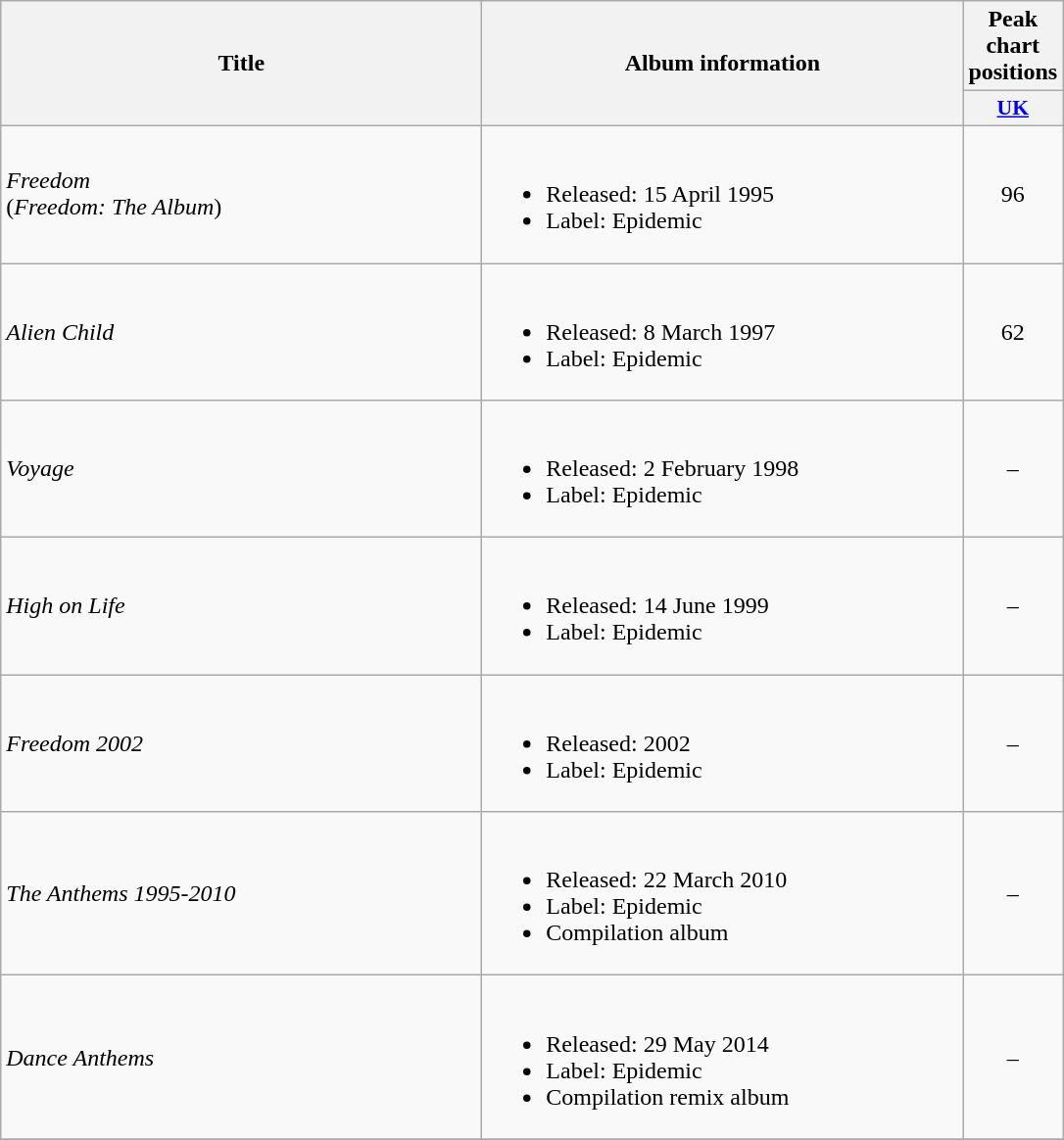<table class="wikitable">
<tr>
<th rowspan="2" style="width:20em;">Title</th>
<th rowspan="2" style="width:20em;">Album information</th>
<th>Peak chart positions</th>
</tr>
<tr>
<th style="width:3em;font-size:90%;"><a href='#'>UK</a><br></th>
</tr>
<tr>
<td><em>Freedom</em><br>(<em>Freedom: The Album</em>)</td>
<td><br><ul><li>Released: 15 April 1995</li><li>Label: Epidemic</li></ul></td>
<td align="center">96</td>
</tr>
<tr>
<td><em>Alien Child</em></td>
<td><br><ul><li>Released: 8 March 1997</li><li>Label: Epidemic</li></ul></td>
<td align="center">62</td>
</tr>
<tr>
<td><em>Voyage</em></td>
<td><br><ul><li>Released: 2 February 1998</li><li>Label: Epidemic</li></ul></td>
<td align="center">–</td>
</tr>
<tr>
<td><em>High on Life</em></td>
<td><br><ul><li>Released: 14 June 1999</li><li>Label: Epidemic</li></ul></td>
<td align="center">–</td>
</tr>
<tr>
<td><em>Freedom 2002</em></td>
<td><br><ul><li>Released: 2002</li><li>Label: Epidemic</li></ul></td>
<td align="center">–</td>
</tr>
<tr>
<td><em>The Anthems 1995-2010</em></td>
<td><br><ul><li>Released: 22 March 2010</li><li>Label: Epidemic</li><li>Compilation album</li></ul></td>
<td align="center">–</td>
</tr>
<tr>
<td><em>Dance Anthems</em></td>
<td><br><ul><li>Released: 29 May 2014</li><li>Label: Epidemic</li><li>Compilation remix album</li></ul></td>
<td align="center">–</td>
</tr>
<tr>
</tr>
</table>
